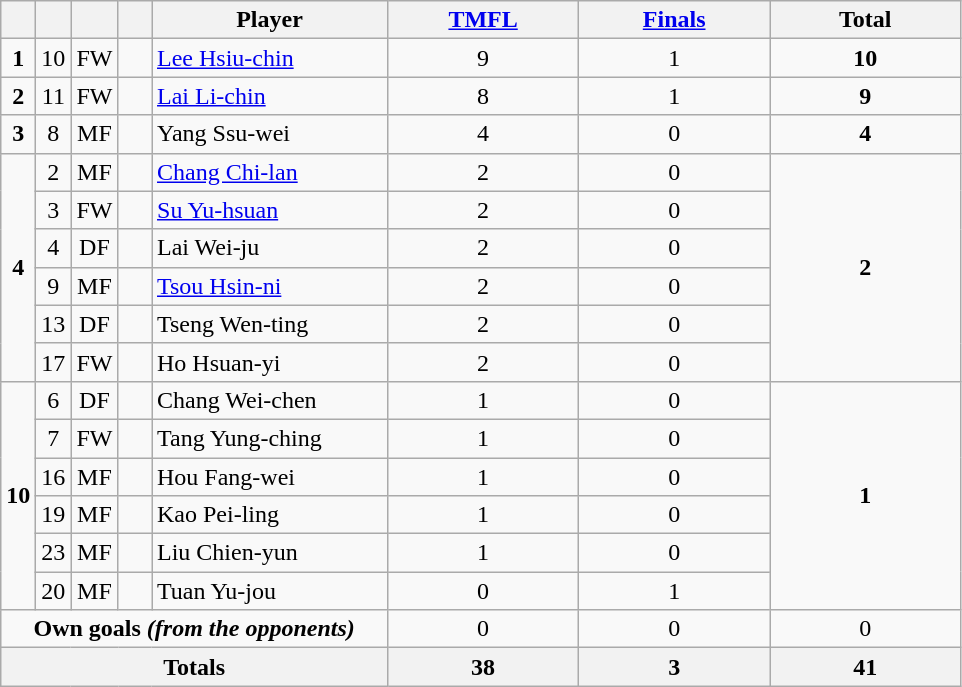<table class="wikitable" style="text-align:center">
<tr>
<th width=15></th>
<th width=15></th>
<th width=15></th>
<th width=15></th>
<th width=150>Player</th>
<th width=120><a href='#'>TMFL</a></th>
<th width=120><a href='#'>Finals</a></th>
<th width=120>Total</th>
</tr>
<tr>
<td><strong>1</strong></td>
<td>10</td>
<td>FW</td>
<td></td>
<td align=left><a href='#'>Lee Hsiu-chin</a></td>
<td>9</td>
<td>1</td>
<td><strong>10</strong></td>
</tr>
<tr>
<td><strong>2</strong></td>
<td>11</td>
<td>FW</td>
<td></td>
<td align=left><a href='#'>Lai Li-chin</a></td>
<td>8</td>
<td>1</td>
<td><strong>9</strong></td>
</tr>
<tr>
<td><strong>3</strong></td>
<td>8</td>
<td>MF</td>
<td></td>
<td align=left>Yang Ssu-wei</td>
<td>4</td>
<td>0</td>
<td><strong>4</strong></td>
</tr>
<tr>
<td rowspan=6><strong>4</strong></td>
<td>2</td>
<td>MF</td>
<td></td>
<td align=left><a href='#'>Chang Chi-lan</a></td>
<td>2</td>
<td>0</td>
<td rowspan=6><strong>2</strong></td>
</tr>
<tr>
<td>3</td>
<td>FW</td>
<td></td>
<td align=left><a href='#'>Su Yu-hsuan</a></td>
<td>2</td>
<td>0</td>
</tr>
<tr>
<td>4</td>
<td>DF</td>
<td></td>
<td align=left>Lai Wei-ju</td>
<td>2</td>
<td>0</td>
</tr>
<tr>
<td>9</td>
<td>MF</td>
<td></td>
<td align=left><a href='#'>Tsou Hsin-ni</a></td>
<td>2</td>
<td>0</td>
</tr>
<tr>
<td>13</td>
<td>DF</td>
<td></td>
<td align=left>Tseng Wen-ting</td>
<td>2</td>
<td>0</td>
</tr>
<tr>
<td>17</td>
<td>FW</td>
<td></td>
<td align=left>Ho Hsuan-yi</td>
<td>2</td>
<td>0</td>
</tr>
<tr>
<td rowspan=6><strong>10</strong></td>
<td>6</td>
<td>DF</td>
<td></td>
<td align=left>Chang Wei-chen</td>
<td>1</td>
<td>0</td>
<td rowspan=6><strong>1</strong></td>
</tr>
<tr>
<td>7</td>
<td>FW</td>
<td></td>
<td align=left>Tang Yung-ching</td>
<td>1</td>
<td>0</td>
</tr>
<tr>
<td>16</td>
<td>MF</td>
<td></td>
<td align=left>Hou Fang-wei</td>
<td>1</td>
<td>0</td>
</tr>
<tr>
<td>19</td>
<td>MF</td>
<td></td>
<td align=left>Kao Pei-ling</td>
<td>1</td>
<td>0</td>
</tr>
<tr>
<td>23</td>
<td>MF</td>
<td></td>
<td align=left>Liu Chien-yun</td>
<td>1</td>
<td>0</td>
</tr>
<tr>
<td>20</td>
<td>MF</td>
<td></td>
<td align=left>Tuan Yu-jou</td>
<td>0</td>
<td>1</td>
</tr>
<tr>
<td colspan=5><strong>Own goals <em>(from the opponents)<strong><em></td>
<td></strong>0<strong></td>
<td></strong>0<strong></td>
<td></strong>0<strong></td>
</tr>
<tr>
<th colspan=5></strong>Totals<strong></th>
<th></strong>38<strong></th>
<th></strong>3<strong></th>
<th></strong>41<strong></th>
</tr>
</table>
